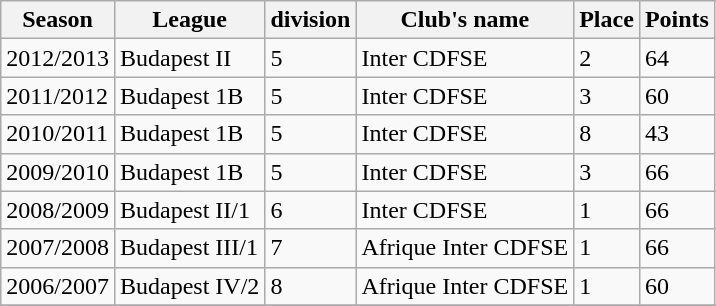<table class="wikitable">
<tr>
<th>Season</th>
<th>League</th>
<th>division</th>
<th>Club's name</th>
<th>Place</th>
<th>Points</th>
</tr>
<tr>
<td>2012/2013</td>
<td>Budapest II</td>
<td>5</td>
<td>Inter CDFSE</td>
<td>2</td>
<td>64</td>
</tr>
<tr>
<td>2011/2012</td>
<td>Budapest 1B</td>
<td>5</td>
<td>Inter CDFSE</td>
<td>3</td>
<td>60</td>
</tr>
<tr>
<td>2010/2011</td>
<td>Budapest 1B</td>
<td>5</td>
<td>Inter CDFSE</td>
<td>8</td>
<td>43</td>
</tr>
<tr>
<td>2009/2010</td>
<td>Budapest 1B</td>
<td>5</td>
<td>Inter CDFSE</td>
<td>3</td>
<td>66</td>
</tr>
<tr>
<td>2008/2009</td>
<td>Budapest II/1</td>
<td>6</td>
<td>Inter CDFSE</td>
<td>1</td>
<td>66</td>
</tr>
<tr>
<td>2007/2008</td>
<td>Budapest III/1</td>
<td>7</td>
<td>Afrique Inter CDFSE</td>
<td>1</td>
<td>66</td>
</tr>
<tr>
<td>2006/2007</td>
<td>Budapest IV/2</td>
<td>8</td>
<td>Afrique Inter CDFSE</td>
<td>1</td>
<td>60</td>
</tr>
<tr>
</tr>
</table>
